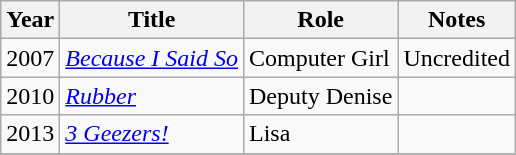<table class="wikitable sortable">
<tr>
<th>Year</th>
<th>Title</th>
<th>Role</th>
<th class="unsortable">Notes</th>
</tr>
<tr>
<td>2007</td>
<td><em><a href='#'>Because I Said So</a></em></td>
<td>Computer Girl</td>
<td>Uncredited</td>
</tr>
<tr>
<td>2010</td>
<td><em><a href='#'>Rubber</a></em></td>
<td>Deputy Denise</td>
<td></td>
</tr>
<tr>
<td>2013</td>
<td><em><a href='#'>3 Geezers!</a></em></td>
<td>Lisa</td>
<td></td>
</tr>
<tr>
</tr>
</table>
